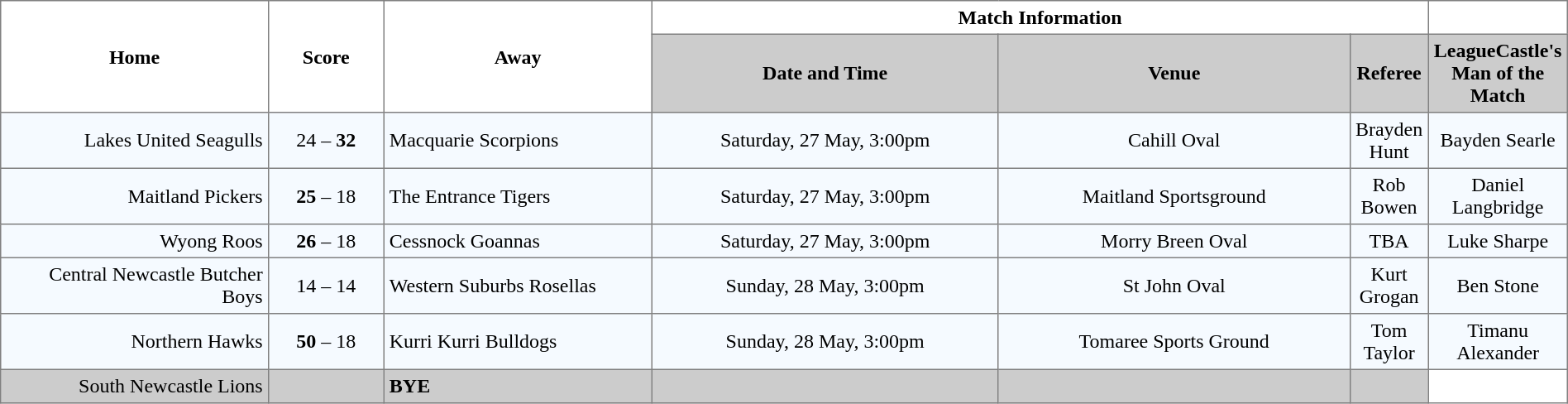<table width="100%" cellspacing="0" cellpadding="4" border="1" style="border-collapse:collapse;  text-align:center;">
<tr>
<th rowspan="2" width="19%">Home</th>
<th rowspan="2" width="8%">Score</th>
<th rowspan="2" width="19%">Away</th>
<th colspan="3">Match Information</th>
</tr>
<tr style="background:#CCCCCC">
<th width="25%">Date and Time</th>
<th width="25%">Venue</th>
<th width="25%">Referee</th>
<th width="25%">LeagueCastle's Man of the Match</th>
</tr>
<tr style="text-align:center; background:#f5faff;">
<td align="right">Lakes United Seagulls </td>
<td>24 – <strong>32</strong></td>
<td align="left"> Macquarie Scorpions</td>
<td>Saturday, 27 May, 3:00pm</td>
<td>Cahill Oval</td>
<td>Brayden Hunt</td>
<td>Bayden Searle </td>
</tr>
<tr style="text-align:center; background:#f5faff;">
<td align="right">Maitland Pickers </td>
<td><strong>25</strong> – 18</td>
<td align="left"> The Entrance Tigers</td>
<td>Saturday, 27 May, 3:00pm</td>
<td>Maitland Sportsground</td>
<td>Rob Bowen</td>
<td>Daniel Langbridge </td>
</tr>
<tr style="text-align:center; background:#f5faff;">
<td align="right">Wyong Roos </td>
<td><strong>26</strong> – 18</td>
<td align="left"> Cessnock Goannas</td>
<td>Saturday, 27 May, 3:00pm</td>
<td>Morry Breen Oval</td>
<td>TBA</td>
<td>Luke Sharpe </td>
</tr>
<tr style="text-align:center; background:#f5faff;">
<td align="right">Central Newcastle Butcher Boys </td>
<td>14 – 14</td>
<td align="left"> Western Suburbs Rosellas</td>
<td>Sunday, 28 May, 3:00pm</td>
<td>St John Oval</td>
<td>Kurt Grogan</td>
<td>Ben Stone </td>
</tr>
<tr style="text-align:center; background:#f5faff;">
<td align="right">Northern Hawks </td>
<td><strong>50</strong> – 18</td>
<td align="left"> Kurri Kurri Bulldogs</td>
<td>Sunday, 28 May, 3:00pm</td>
<td>Tomaree Sports Ground</td>
<td>Tom Taylor</td>
<td>Timanu Alexander </td>
</tr>
<tr style="text-align:center; background:#CCCCCC;">
<td align="right">South Newcastle Lions </td>
<td></td>
<td align="left"><strong>BYE</strong></td>
<td></td>
<td></td>
<td></td>
</tr>
</table>
